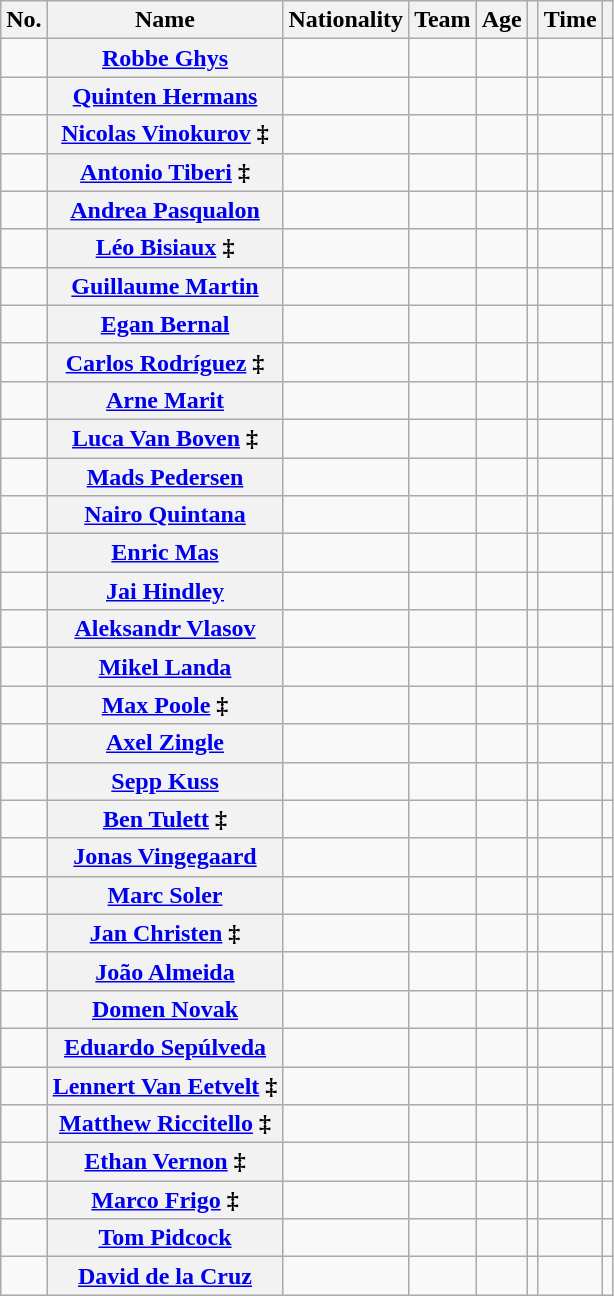<table class="wikitable sortable plainrowheaders">
<tr>
<th scope="col">No.</th>
<th scope="col">Name</th>
<th scope="col">Nationality</th>
<th scope="col">Team</th>
<th scope="col">Age</th>
<th data-sort-type="number" scope="col"></th>
<th scope="col">Time</th>
<th scope="col" class="sortable"></th>
</tr>
<tr>
<td style="text-align:center;"></td>
<th scope="row" data-sort-value="Ghys, Robbe"><a href='#'>Robbe Ghys</a></th>
<td></td>
<td></td>
<td style="text-align:center;" data-sort-value="1997-01-11"></td>
<td style="text-align:center;"></td>
<td style="text-align:center;"></td>
<td style="text-align:center;"></td>
</tr>
<tr>
<td style="text-align:center;"></td>
<th scope="row" data-sort-value="Hermans, Quinten"><a href='#'>Quinten Hermans</a></th>
<td></td>
<td></td>
<td style="text-align:center;" data-sort-value="1995-07-29"></td>
<td style="text-align:center;"></td>
<td style="text-align:center;"></td>
<td style="text-align:center;"></td>
</tr>
<tr>
<td style="text-align:center;"></td>
<th scope="row" data-sort-value="Vinokurov, Nicolas"><a href='#'>Nicolas Vinokurov</a> ‡</th>
<td></td>
<td></td>
<td style="text-align:center;" data-sort-value="2002-07-07"></td>
<td style="text-align:center;"></td>
<td style="text-align:center;"></td>
<td style="text-align:center;"></td>
</tr>
<tr>
<td style="text-align:center;"></td>
<th scope="row" data-sort-value="Tiberi, Antonio"><a href='#'>Antonio Tiberi</a> ‡</th>
<td></td>
<td></td>
<td style="text-align:center;" data-sort-value="2001-06-24"></td>
<td style="text-align:center;"></td>
<td style="text-align:center;"></td>
<td style="text-align:center;"></td>
</tr>
<tr>
<td style="text-align:center;"></td>
<th scope="row" data-sort-value="Pasqualon, Andrea"><a href='#'>Andrea Pasqualon</a></th>
<td></td>
<td></td>
<td style="text-align:center;" data-sort-value="1988-01-02"></td>
<td style="text-align:center;"></td>
<td style="text-align:center;"></td>
<td style="text-align:center;"></td>
</tr>
<tr>
<td style="text-align:center;"></td>
<th scope="row" data-sort-value="Bisiaux, Léo"><a href='#'>Léo Bisiaux</a> ‡</th>
<td></td>
<td></td>
<td style="text-align:center;" data-sort-value="2005-02-14"></td>
<td style="text-align:center;"></td>
<td style="text-align:center;"></td>
<td style="text-align:center;"></td>
</tr>
<tr>
<td style="text-align:center;"></td>
<th scope="row" data-sort-value="Martin, Guillaume"><a href='#'>Guillaume Martin</a></th>
<td></td>
<td></td>
<td style="text-align:center;" data-sort-value="1993-06-09"></td>
<td style="text-align:center;"></td>
<td style="text-align:center;"></td>
<td style="text-align:center;"></td>
</tr>
<tr>
<td style="text-align:center;"></td>
<th scope="row" data-sort-value="Bernal, Egan"><a href='#'>Egan Bernal</a></th>
<td></td>
<td></td>
<td style="text-align:center;" data-sort-value="1997-01-13"></td>
<td style="text-align:center;"></td>
<td style="text-align:center;"></td>
<td style="text-align:center;"></td>
</tr>
<tr>
<td style="text-align:center;"></td>
<th scope="row" data-sort-value="Rodríguez, Carlos"><a href='#'>Carlos Rodríguez</a> ‡</th>
<td></td>
<td></td>
<td style="text-align:center;" data-sort-value="2001-02-02"></td>
<td style="text-align:center;"></td>
<td style="text-align:center;"></td>
<td style="text-align:center;"></td>
</tr>
<tr>
<td style="text-align:center;"></td>
<th scope="row" data-sort-value="Marit, Arne"><a href='#'>Arne Marit</a></th>
<td></td>
<td></td>
<td style="text-align:center;" data-sort-value="1999-01-21"></td>
<td style="text-align:center;"></td>
<td style="text-align:center;"></td>
<td style="text-align:center;"></td>
</tr>
<tr>
<td style="text-align:center;"></td>
<th scope="row" data-sort-value="Van Boven, Luca"><a href='#'>Luca Van Boven</a> ‡</th>
<td></td>
<td></td>
<td style="text-align:center;" data-sort-value="2000-01-06"></td>
<td style="text-align:center;"></td>
<td style="text-align:center;"></td>
<td style="text-align:center;"></td>
</tr>
<tr>
<td style="text-align:center;"></td>
<th scope="row" data-sort-value="Pedersen, Mads"><a href='#'>Mads Pedersen</a></th>
<td></td>
<td></td>
<td style="text-align:center;" data-sort-value="1995-12-18"></td>
<td style="text-align:center;"></td>
<td style="text-align:center;"></td>
<td style="text-align:center;"></td>
</tr>
<tr>
<td style="text-align:center;"></td>
<th scope="row" data-sort-value="Quintana, Nairo"><a href='#'>Nairo Quintana</a></th>
<td></td>
<td></td>
<td style="text-align:center;" data-sort-value="1990-02-04"></td>
<td style="text-align:center;"></td>
<td style="text-align:center;"></td>
<td style="text-align:center;"></td>
</tr>
<tr>
<td style="text-align:center;"></td>
<th scope="row" data-sort-value="Mas, Enric"><a href='#'>Enric Mas</a></th>
<td></td>
<td></td>
<td style="text-align:center;" data-sort-value="1995-01-07"></td>
<td style="text-align:center;"></td>
<td style="text-align:center;"></td>
<td style="text-align:center;"></td>
</tr>
<tr>
<td style="text-align:center;"></td>
<th scope="row" data-sort-value="Hindley, Jai"><a href='#'>Jai Hindley</a></th>
<td></td>
<td></td>
<td style="text-align:center;" data-sort-value="1996-05-05"></td>
<td style="text-align:center;"></td>
<td style="text-align:center;"></td>
<td style="text-align:center;"></td>
</tr>
<tr>
<td style="text-align:center;"></td>
<th scope="row" data-sort-value="Vlasov, Aleksandr"><a href='#'>Aleksandr Vlasov</a></th>
<td></td>
<td></td>
<td style="text-align:center;" data-sort-value="1996-04-23"></td>
<td style="text-align:center;"></td>
<td style="text-align:center;"></td>
<td style="text-align:center;"></td>
</tr>
<tr>
<td style="text-align:center;"></td>
<th scope="row" data-sort-value="Landa, Mikel"><a href='#'>Mikel Landa</a></th>
<td></td>
<td></td>
<td style="text-align:center;" data-sort-value="1989-12-13"></td>
<td style="text-align:center;"></td>
<td style="text-align:center;"></td>
<td style="text-align:center;"></td>
</tr>
<tr>
<td style="text-align:center;"></td>
<th scope="row" data-sort-value="Poole, Max"><a href='#'>Max Poole</a> ‡</th>
<td></td>
<td></td>
<td style="text-align:center;" data-sort-value="2003-03-01"></td>
<td style="text-align:center;"></td>
<td style="text-align:center;"></td>
<td style="text-align:center;"></td>
</tr>
<tr>
<td style="text-align:center;"></td>
<th scope="row" data-sort-value="Zingle, Axel"><a href='#'>Axel Zingle</a></th>
<td></td>
<td></td>
<td style="text-align:center;" data-sort-value="1998-12-18"></td>
<td style="text-align:center;"></td>
<td style="text-align:center;"></td>
<td style="text-align:center;"></td>
</tr>
<tr>
<td style="text-align:center;"></td>
<th scope="row" data-sort-value="Kuss, Sepp"><a href='#'>Sepp Kuss</a></th>
<td></td>
<td></td>
<td style="text-align:center;" data-sort-value="1994-09-13"></td>
<td style="text-align:center;"></td>
<td style="text-align:center;"></td>
<td style="text-align:center;"></td>
</tr>
<tr>
<td style="text-align:center;"></td>
<th scope="row" data-sort-value="Tulett, Ben"><a href='#'>Ben Tulett</a> ‡</th>
<td></td>
<td></td>
<td style="text-align:center;" data-sort-value="2001-08-26"></td>
<td style="text-align:center;"></td>
<td style="text-align:center;"></td>
<td style="text-align:center;"></td>
</tr>
<tr>
<td style="text-align:center;"></td>
<th scope="row" data-sort-value="Vingegaard, Jonas"><a href='#'>Jonas Vingegaard</a></th>
<td></td>
<td></td>
<td style="text-align:center;" data-sort-value="1996-12-10"></td>
<td style="text-align:center;"></td>
<td style="text-align:center;"></td>
<td style="text-align:center;"></td>
</tr>
<tr>
<td style="text-align:center;"></td>
<th scope="row" data-sort-value="Soler, Marc"><a href='#'>Marc Soler</a></th>
<td></td>
<td></td>
<td style="text-align:center;" data-sort-value="1993-11-22"></td>
<td style="text-align:center;"></td>
<td style="text-align:center;"></td>
<td style="text-align:center;"></td>
</tr>
<tr>
<td style="text-align:center;"></td>
<th scope="row" data-sort-value="Christen, Jan"><a href='#'>Jan Christen</a> ‡</th>
<td></td>
<td></td>
<td style="text-align:center;" data-sort-value="2004-06-26"></td>
<td style="text-align:center;"></td>
<td style="text-align:center;"></td>
<td style="text-align:center;"></td>
</tr>
<tr>
<td style="text-align:center;"></td>
<th scope="row" data-sort-value="Almeida, João"><a href='#'>João Almeida</a></th>
<td></td>
<td></td>
<td style="text-align:center;" data-sort-value="1998-08-05"></td>
<td style="text-align:center;"></td>
<td style="text-align:center;"></td>
<td style="text-align:center;"></td>
</tr>
<tr>
<td style="text-align:center;"></td>
<th scope="row" data-sort-value="Novak, Domen"><a href='#'>Domen Novak</a></th>
<td></td>
<td></td>
<td style="text-align:center;" data-sort-value="1995-07-12"></td>
<td style="text-align:center;"></td>
<td style="text-align:center;"></td>
<td style="text-align:center;"></td>
</tr>
<tr>
<td style="text-align:center;"></td>
<th scope="row" data-sort-value="Sepúlveda, Eduardo"><a href='#'>Eduardo Sepúlveda</a></th>
<td></td>
<td></td>
<td style="text-align:center;" data-sort-value="1991-06-13"></td>
<td style="text-align:center;"></td>
<td style="text-align:center;"></td>
<td style="text-align:center;"></td>
</tr>
<tr>
<td style="text-align:center;"></td>
<th scope="row" data-sort-value="Van Eetvelt, Lennert"><a href='#'>Lennert Van Eetvelt</a> ‡</th>
<td></td>
<td></td>
<td style="text-align:center;" data-sort-value="2001-07-17"></td>
<td style="text-align:center;"></td>
<td style="text-align:center;"></td>
<td style="text-align:center;"></td>
</tr>
<tr>
<td style="text-align:center;"></td>
<th scope="row" data-sort-value="Riccitello, Matthew"><a href='#'>Matthew Riccitello</a> ‡</th>
<td></td>
<td></td>
<td style="text-align:center;" data-sort-value="2002-03-05"></td>
<td style="text-align:center;"></td>
<td style="text-align:center;"></td>
<td style="text-align:center;"></td>
</tr>
<tr>
<td style="text-align:center;"></td>
<th scope="row" data-sort-value="Vernon, Ethan"><a href='#'>Ethan Vernon</a> ‡</th>
<td></td>
<td></td>
<td style="text-align:center;" data-sort-value="2000-08-26"></td>
<td style="text-align:center;"></td>
<td style="text-align:center;"></td>
<td style="text-align:center;"></td>
</tr>
<tr>
<td style="text-align:center;"></td>
<th scope="row" data-sort-value="Frigo, Marco"><a href='#'>Marco Frigo</a> ‡</th>
<td></td>
<td></td>
<td style="text-align:center;" data-sort-value="2000-03-02"></td>
<td style="text-align:center;"></td>
<td style="text-align:center;"></td>
<td style="text-align:center;"></td>
</tr>
<tr>
<td style="text-align:center;"></td>
<th scope="row" data-sort-value="Pidcock, Tom"><a href='#'>Tom Pidcock</a></th>
<td></td>
<td></td>
<td style="text-align:center;" data-sort-value="1999-07-30"></td>
<td style="text-align:center;"></td>
<td style="text-align:center;"></td>
<td style="text-align:center;"></td>
</tr>
<tr>
<td style="text-align:center;"></td>
<th scope="row" data-sort-value="de la Cruz, David"><a href='#'>David de la Cruz</a></th>
<td></td>
<td></td>
<td style="text-align:center;" data-sort-value="1989-05-06"></td>
<td style="text-align:center;"></td>
<td style="text-align:center;"></td>
<td style="text-align:center;"></td>
</tr>
</table>
